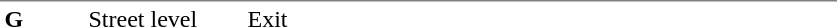<table table border=0 cellspacing=0 cellpadding=3>
<tr>
<td style="border-top:solid 1px gray;" width=50 valign=top><strong>G</strong></td>
<td style="border-top:solid 1px gray;" width=100 valign=top>Street level</td>
<td style="border-top:solid 1px gray;" width=390 valign=top>Exit</td>
</tr>
</table>
